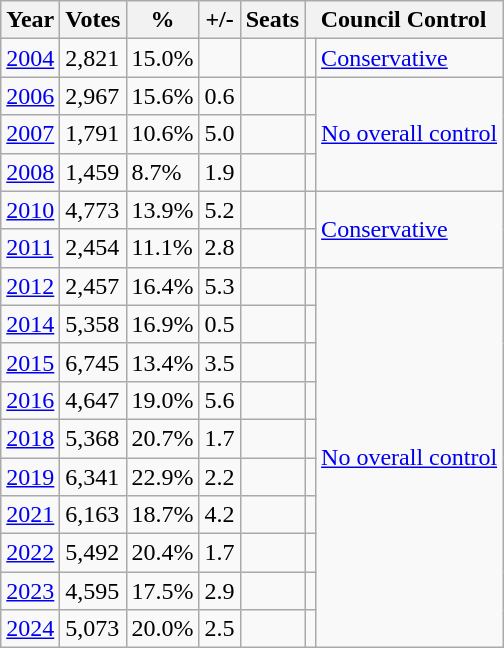<table class="wikitable">
<tr>
<th>Year</th>
<th>Votes</th>
<th>%</th>
<th>+/-</th>
<th>Seats</th>
<th colspan="2">Council Control</th>
</tr>
<tr>
<td><a href='#'>2004</a></td>
<td>2,821</td>
<td>15.0%</td>
<td></td>
<td></td>
<td></td>
<td><a href='#'>Conservative</a></td>
</tr>
<tr>
<td><a href='#'>2006</a></td>
<td>2,967</td>
<td>15.6%</td>
<td> 0.6</td>
<td></td>
<td></td>
<td rowspan="3"><a href='#'>No overall control</a></td>
</tr>
<tr>
<td><a href='#'>2007</a></td>
<td>1,791</td>
<td>10.6%</td>
<td> 5.0</td>
<td></td>
<td></td>
</tr>
<tr>
<td><a href='#'>2008</a></td>
<td>1,459</td>
<td>8.7%</td>
<td> 1.9</td>
<td></td>
<td></td>
</tr>
<tr>
<td><a href='#'>2010</a></td>
<td>4,773</td>
<td>13.9%</td>
<td> 5.2</td>
<td></td>
<td></td>
<td rowspan="2"><a href='#'>Conservative</a></td>
</tr>
<tr>
<td><a href='#'>2011</a></td>
<td>2,454</td>
<td>11.1%</td>
<td> 2.8</td>
<td></td>
<td></td>
</tr>
<tr>
<td><a href='#'>2012</a></td>
<td>2,457</td>
<td>16.4%</td>
<td> 5.3</td>
<td></td>
<td></td>
<td rowspan="10"><a href='#'>No overall control</a></td>
</tr>
<tr>
<td><a href='#'>2014</a></td>
<td>5,358</td>
<td>16.9%</td>
<td> 0.5</td>
<td></td>
<td></td>
</tr>
<tr>
<td><a href='#'>2015</a></td>
<td>6,745</td>
<td>13.4%</td>
<td> 3.5</td>
<td></td>
<td></td>
</tr>
<tr>
<td><a href='#'>2016</a></td>
<td>4,647</td>
<td>19.0%</td>
<td> 5.6</td>
<td></td>
<td></td>
</tr>
<tr>
<td><a href='#'>2018</a></td>
<td>5,368</td>
<td>20.7%</td>
<td> 1.7</td>
<td></td>
<td></td>
</tr>
<tr>
<td><a href='#'>2019</a></td>
<td>6,341</td>
<td>22.9%</td>
<td> 2.2</td>
<td></td>
<td></td>
</tr>
<tr>
<td><a href='#'>2021</a></td>
<td>6,163</td>
<td>18.7%</td>
<td> 4.2</td>
<td></td>
<td></td>
</tr>
<tr>
<td><a href='#'>2022</a></td>
<td>5,492</td>
<td>20.4%</td>
<td> 1.7</td>
<td></td>
<td></td>
</tr>
<tr>
<td><a href='#'>2023</a></td>
<td>4,595</td>
<td>17.5%</td>
<td> 2.9</td>
<td></td>
<td></td>
</tr>
<tr>
<td><a href='#'>2024</a></td>
<td>5,073</td>
<td>20.0%</td>
<td> 2.5</td>
<td></td>
<td></td>
</tr>
</table>
